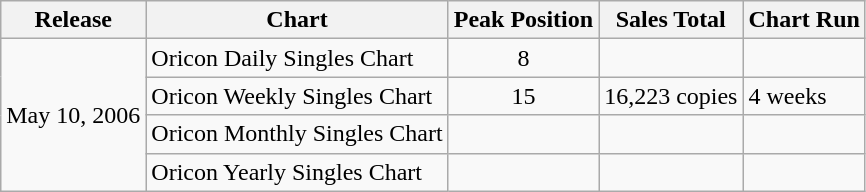<table class="wikitable">
<tr>
<th>Release</th>
<th>Chart</th>
<th>Peak Position</th>
<th>Sales Total</th>
<th>Chart Run</th>
</tr>
<tr>
<td rowspan="4">May 10, 2006</td>
<td>Oricon Daily Singles Chart</td>
<td align="center">8</td>
<td></td>
<td></td>
</tr>
<tr>
<td>Oricon Weekly Singles Chart</td>
<td align="center">15</td>
<td>16,223 copies</td>
<td>4 weeks</td>
</tr>
<tr>
<td>Oricon Monthly Singles Chart</td>
<td align="center"></td>
<td></td>
<td></td>
</tr>
<tr>
<td>Oricon Yearly Singles Chart</td>
<td align="center"></td>
<td></td>
<td></td>
</tr>
</table>
